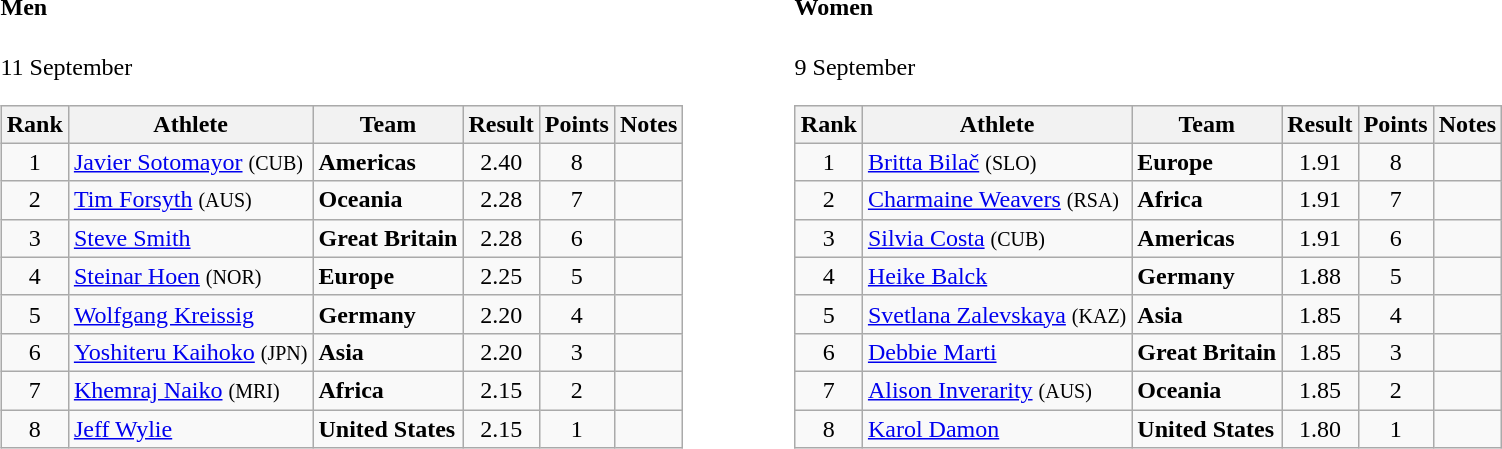<table>
<tr>
<td valign="top"><br><h4>Men</h4>11 September<table class="wikitable" style="text-align:center">
<tr>
<th>Rank</th>
<th>Athlete</th>
<th>Team</th>
<th>Result</th>
<th>Points</th>
<th>Notes</th>
</tr>
<tr>
<td>1</td>
<td align="left"><a href='#'>Javier Sotomayor</a> <small>(CUB)</small></td>
<td align=left><strong>Americas</strong></td>
<td>2.40</td>
<td>8</td>
<td></td>
</tr>
<tr>
<td>2</td>
<td align="left"><a href='#'>Tim Forsyth</a> <small>(AUS)</small></td>
<td align=left><strong>Oceania</strong></td>
<td>2.28</td>
<td>7</td>
<td></td>
</tr>
<tr>
<td>3</td>
<td align="left"><a href='#'>Steve Smith</a></td>
<td align=left><strong>Great Britain</strong></td>
<td>2.28</td>
<td>6</td>
<td></td>
</tr>
<tr>
<td>4</td>
<td align="left"><a href='#'>Steinar Hoen</a> <small>(NOR)</small></td>
<td align=left><strong>Europe</strong></td>
<td>2.25</td>
<td>5</td>
<td></td>
</tr>
<tr>
<td>5</td>
<td align="left"><a href='#'>Wolfgang Kreissig</a></td>
<td align=left><strong>Germany</strong></td>
<td>2.20</td>
<td>4</td>
<td></td>
</tr>
<tr>
<td>6</td>
<td align="left"><a href='#'>Yoshiteru Kaihoko</a> <small>(JPN)</small></td>
<td align=left><strong>Asia</strong></td>
<td>2.20</td>
<td>3</td>
<td></td>
</tr>
<tr>
<td>7</td>
<td align="left"><a href='#'>Khemraj Naiko</a> <small>(MRI)</small></td>
<td align=left><strong>Africa</strong></td>
<td>2.15</td>
<td>2</td>
<td></td>
</tr>
<tr>
<td>8</td>
<td align="left"><a href='#'>Jeff Wylie</a></td>
<td align=left><strong>United States</strong></td>
<td>2.15</td>
<td>1</td>
<td></td>
</tr>
</table>
</td>
<td width="50"> </td>
<td valign="top"><br><h4>Women</h4>9 September<table class="wikitable" style="text-align:center">
<tr>
<th>Rank</th>
<th>Athlete</th>
<th>Team</th>
<th>Result</th>
<th>Points</th>
<th>Notes</th>
</tr>
<tr>
<td>1</td>
<td align="left"><a href='#'>Britta Bilač</a> <small>(SLO)</small></td>
<td align=left><strong>Europe</strong></td>
<td>1.91</td>
<td>8</td>
<td></td>
</tr>
<tr>
<td>2</td>
<td align="left"><a href='#'>Charmaine Weavers</a> <small>(RSA)</small></td>
<td align=left><strong>Africa</strong></td>
<td>1.91</td>
<td>7</td>
<td></td>
</tr>
<tr>
<td>3</td>
<td align="left"><a href='#'>Silvia Costa</a> <small>(CUB)</small></td>
<td align=left><strong>Americas</strong></td>
<td>1.91</td>
<td>6</td>
<td></td>
</tr>
<tr>
<td>4</td>
<td align="left"><a href='#'>Heike Balck</a></td>
<td align=left><strong>Germany</strong></td>
<td>1.88</td>
<td>5</td>
<td></td>
</tr>
<tr>
<td>5</td>
<td align="left"><a href='#'>Svetlana Zalevskaya</a> <small>(KAZ)</small></td>
<td align=left><strong>Asia</strong></td>
<td>1.85</td>
<td>4</td>
<td></td>
</tr>
<tr>
<td>6</td>
<td align="left"><a href='#'>Debbie Marti</a></td>
<td align=left><strong>Great Britain</strong></td>
<td>1.85</td>
<td>3</td>
<td></td>
</tr>
<tr>
<td>7</td>
<td align="left"><a href='#'>Alison Inverarity</a> <small>(AUS)</small></td>
<td align=left><strong>Oceania</strong></td>
<td>1.85</td>
<td>2</td>
<td></td>
</tr>
<tr>
<td>8</td>
<td align="left"><a href='#'>Karol Damon</a></td>
<td align=left><strong>United States</strong></td>
<td>1.80</td>
<td>1</td>
<td></td>
</tr>
</table>
</td>
</tr>
</table>
